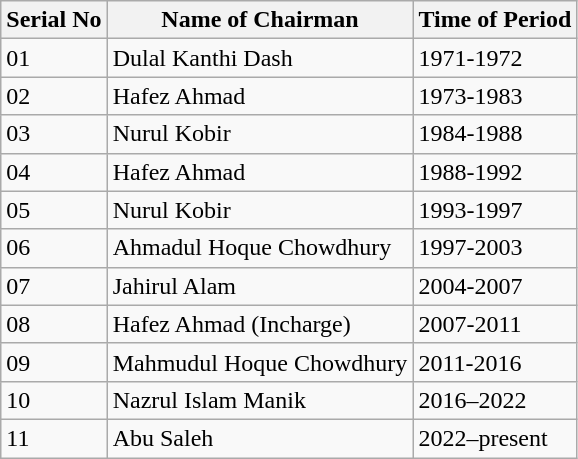<table class="wikitable sortable">
<tr>
<th>Serial No</th>
<th>Name of Chairman</th>
<th>Time of Period</th>
</tr>
<tr>
<td>01</td>
<td>Dulal Kanthi Dash</td>
<td>1971-1972</td>
</tr>
<tr>
<td>02</td>
<td>Hafez Ahmad</td>
<td>1973-1983</td>
</tr>
<tr>
<td>03</td>
<td>Nurul Kobir</td>
<td>1984-1988</td>
</tr>
<tr>
<td>04</td>
<td>Hafez Ahmad</td>
<td>1988-1992</td>
</tr>
<tr>
<td>05</td>
<td>Nurul Kobir</td>
<td>1993-1997</td>
</tr>
<tr>
<td>06</td>
<td>Ahmadul Hoque Chowdhury</td>
<td>1997-2003</td>
</tr>
<tr>
<td>07</td>
<td>Jahirul Alam</td>
<td>2004-2007</td>
</tr>
<tr>
<td>08</td>
<td>Hafez Ahmad (Incharge)</td>
<td>2007-2011</td>
</tr>
<tr>
<td>09</td>
<td>Mahmudul Hoque Chowdhury</td>
<td>2011-2016</td>
</tr>
<tr>
<td>10</td>
<td>Nazrul Islam Manik</td>
<td>2016–2022</td>
</tr>
<tr>
<td>11</td>
<td>Abu Saleh</td>
<td>2022–present</td>
</tr>
</table>
